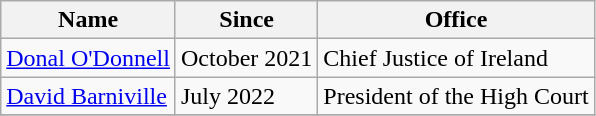<table class="wikitable">
<tr>
<th>Name</th>
<th>Since</th>
<th>Office</th>
</tr>
<tr>
<td><a href='#'>Donal O'Donnell</a></td>
<td>October 2021</td>
<td>Chief Justice of Ireland</td>
</tr>
<tr>
<td><a href='#'>David Barniville</a></td>
<td>July 2022</td>
<td>President of the High Court</td>
</tr>
<tr>
</tr>
</table>
